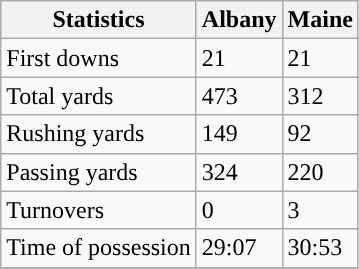<table class="wikitable">
<tr>
<th>Statistics</th>
<th>Albany</th>
<th>Maine</th>
</tr>
<tr>
<td>First downs</td>
<td>21</td>
<td>21</td>
</tr>
<tr>
<td>Total yards</td>
<td>473</td>
<td>312</td>
</tr>
<tr>
<td>Rushing yards</td>
<td>149</td>
<td>92</td>
</tr>
<tr>
<td>Passing yards</td>
<td>324</td>
<td>220</td>
</tr>
<tr>
<td>Turnovers</td>
<td>0</td>
<td>3</td>
</tr>
<tr>
<td>Time of possession</td>
<td>29:07</td>
<td>30:53</td>
</tr>
<tr>
</tr>
</table>
